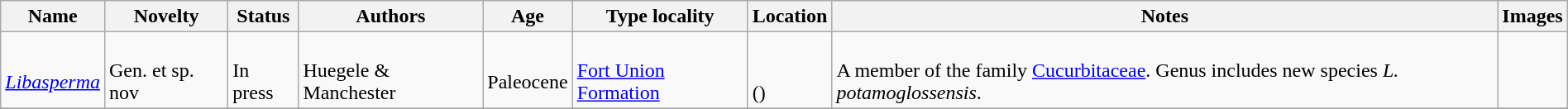<table class="wikitable sortable" align="center" width="100%">
<tr>
<th>Name</th>
<th>Novelty</th>
<th>Status</th>
<th>Authors</th>
<th>Age</th>
<th>Type locality</th>
<th>Location</th>
<th>Notes</th>
<th>Images</th>
</tr>
<tr>
<td><br><em><a href='#'>Libasperma</a></em></td>
<td><br>Gen. et sp. nov</td>
<td><br>In press</td>
<td><br>Huegele & Manchester</td>
<td><br>Paleocene</td>
<td><br><a href='#'>Fort Union Formation</a></td>
<td><br><br>()</td>
<td><br>A member of the family <a href='#'>Cucurbitaceae</a>. Genus includes new species <em>L. potamoglossensis</em>.</td>
<td></td>
</tr>
<tr>
</tr>
</table>
